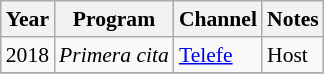<table class="wikitable" style="font-size: 90%;">
<tr>
<th>Year</th>
<th>Program</th>
<th>Channel</th>
<th>Notes</th>
</tr>
<tr>
<td>2018</td>
<td><em>Primera cita</em></td>
<td><a href='#'>Telefe</a></td>
<td>Host</td>
</tr>
<tr>
</tr>
</table>
